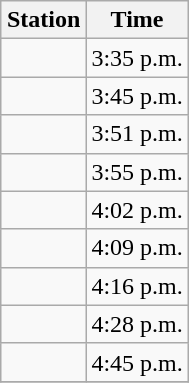<table class="wikitable" style="float:right;margin:0 0 0.5em 1em;" cellpadding="2">
<tr>
<th>Station</th>
<th>Time</th>
</tr>
<tr>
<td></td>
<td>3:35 p.m.</td>
</tr>
<tr>
<td></td>
<td>3:45 p.m.</td>
</tr>
<tr>
<td></td>
<td>3:51 p.m.</td>
</tr>
<tr>
<td></td>
<td>3:55 p.m.</td>
</tr>
<tr>
<td></td>
<td>4:02 p.m.</td>
</tr>
<tr>
<td></td>
<td>4:09 p.m.</td>
</tr>
<tr>
<td></td>
<td>4:16 p.m.</td>
</tr>
<tr>
<td></td>
<td>4:28 p.m.</td>
</tr>
<tr>
<td></td>
<td>4:45 p.m.</td>
</tr>
<tr>
</tr>
</table>
